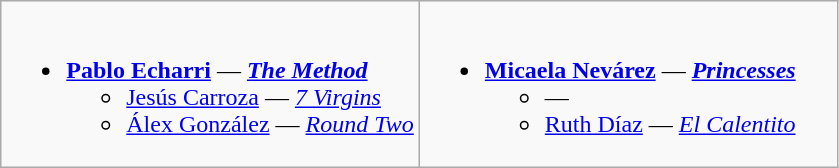<table class=wikitable>
<tr>
<td style="vertical-align:top;" width="50%"><br><ul><li><strong><a href='#'>Pablo Echarri</a></strong> — <strong><em><a href='#'>The Method</a></em></strong><ul><li><a href='#'>Jesús Carroza</a> — <em><a href='#'>7 Virgins</a></em></li><li><a href='#'>Álex González</a> — <em><a href='#'>Round Two</a></em></li></ul></li></ul></td>
<td style="vertical-align:top;" width="50%"><br><ul><li><strong><a href='#'>Micaela Nevárez</a></strong> — <strong><em><a href='#'>Princesses</a></em></strong><ul><li> — <em></em></li><li><a href='#'>Ruth Díaz</a> — <em><a href='#'>El Calentito</a></em></li></ul></li></ul></td>
</tr>
</table>
